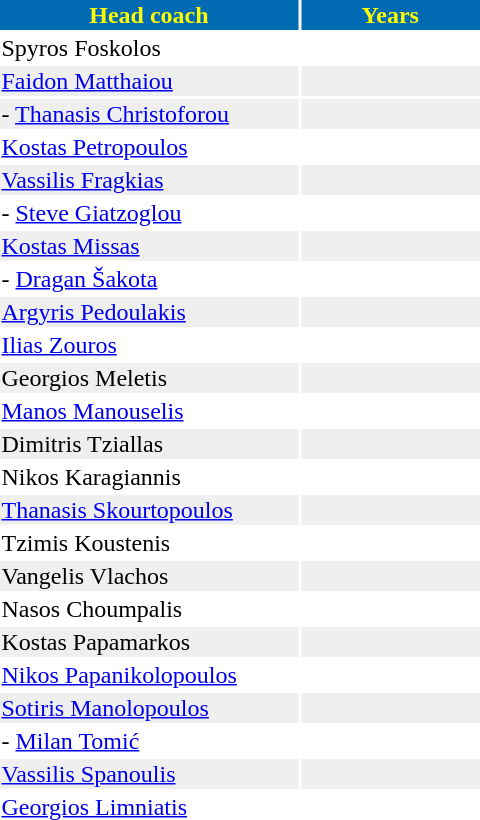<table>
<tr style="color:yellow; background:#006BB3;">
<th width="50%">Head coach</th>
<th width="30%">Years</th>
</tr>
<tr>
<td> Spyros Foskolos</td>
<td></td>
</tr>
<tr bgcolor="#EFEFEF">
<td> <a href='#'>Faidon Matthaiou</a></td>
<td></td>
</tr>
<tr bgcolor="#EFEFEF">
<td>- <a href='#'>Thanasis Christoforou</a></td>
<td></td>
</tr>
<tr>
<td> <a href='#'>Kostas Petropoulos</a></td>
<td></td>
</tr>
<tr bgcolor="#EFEFEF">
<td> <a href='#'>Vassilis Fragkias</a></td>
<td></td>
</tr>
<tr>
<td>- <a href='#'>Steve Giatzoglou</a></td>
<td></td>
</tr>
<tr bgcolor="#EFEFEF">
<td> <a href='#'>Kostas Missas</a></td>
<td></td>
</tr>
<tr>
<td>- <a href='#'>Dragan Šakota</a></td>
<td></td>
</tr>
<tr bgcolor="#EFEFEF">
<td> <a href='#'>Argyris Pedoulakis</a></td>
<td></td>
</tr>
<tr>
<td> <a href='#'>Ilias Zouros</a></td>
<td></td>
</tr>
<tr bgcolor="#EFEFEF">
<td> Georgios Meletis</td>
<td></td>
</tr>
<tr>
<td> <a href='#'>Manos Manouselis</a></td>
<td></td>
</tr>
<tr bgcolor="#EFEFEF">
<td> Dimitris Tziallas</td>
<td></td>
</tr>
<tr>
<td> Nikos Karagiannis</td>
<td></td>
</tr>
<tr bgcolor="#EFEFEF">
<td> <a href='#'>Thanasis Skourtopoulos</a></td>
<td></td>
</tr>
<tr>
<td> Tzimis Koustenis</td>
<td></td>
</tr>
<tr bgcolor="#EFEFEF">
<td> Vangelis Vlachos</td>
<td></td>
</tr>
<tr>
<td> Nasos Choumpalis</td>
<td></td>
</tr>
<tr bgcolor="#EFEFEF">
<td> Kostas Papamarkos</td>
<td></td>
</tr>
<tr>
<td> <a href='#'>Nikos Papanikolopoulos</a></td>
<td></td>
</tr>
<tr bgcolor="#EFEFEF">
<td> <a href='#'>Sotiris Manolopoulos</a></td>
<td></td>
</tr>
<tr>
<td>- <a href='#'>Milan Tomić</a></td>
<td></td>
</tr>
<tr bgcolor="#EFEFEF">
<td> <a href='#'>Vassilis Spanoulis</a></td>
<td></td>
</tr>
<tr>
<td> <a href='#'>Georgios Limniatis</a></td>
<td></td>
</tr>
</table>
